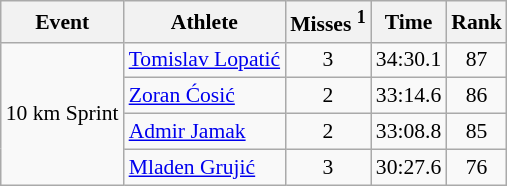<table class="wikitable" style="font-size:90%">
<tr>
<th>Event</th>
<th>Athlete</th>
<th>Misses <sup>1</sup></th>
<th>Time</th>
<th>Rank</th>
</tr>
<tr>
<td rowspan="4">10 km Sprint</td>
<td><a href='#'>Tomislav Lopatić</a></td>
<td align="center">3</td>
<td align="center">34:30.1</td>
<td align="center">87</td>
</tr>
<tr>
<td><a href='#'>Zoran Ćosić</a></td>
<td align="center">2</td>
<td align="center">33:14.6</td>
<td align="center">86</td>
</tr>
<tr>
<td><a href='#'>Admir Jamak</a></td>
<td align="center">2</td>
<td align="center">33:08.8</td>
<td align="center">85</td>
</tr>
<tr>
<td><a href='#'>Mladen Grujić</a></td>
<td align="center">3</td>
<td align="center">30:27.6</td>
<td align="center">76</td>
</tr>
</table>
